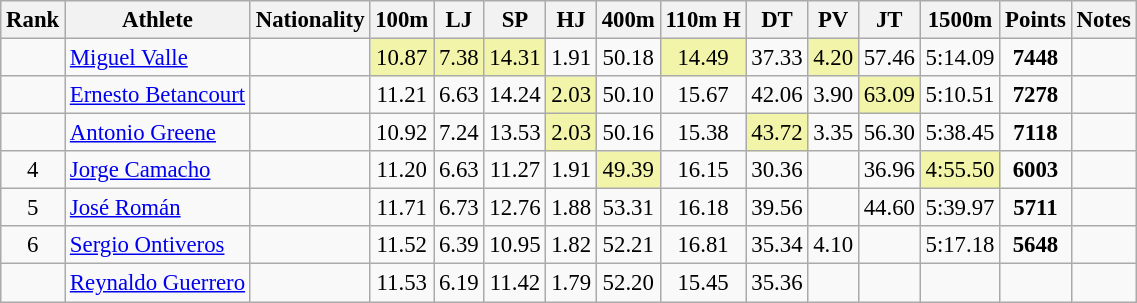<table class="wikitable sortable" style=" text-align:center;font-size:95%">
<tr>
<th>Rank</th>
<th>Athlete</th>
<th>Nationality</th>
<th>100m</th>
<th>LJ</th>
<th>SP</th>
<th>HJ</th>
<th>400m</th>
<th>110m H</th>
<th>DT</th>
<th>PV</th>
<th>JT</th>
<th>1500m</th>
<th>Points</th>
<th>Notes</th>
</tr>
<tr>
<td></td>
<td align=left><a href='#'>Miguel Valle</a></td>
<td align=left></td>
<td bgcolor=#F2F5A9>10.87</td>
<td bgcolor=#F2F5A9>7.38</td>
<td bgcolor=#F2F5A9>14.31</td>
<td>1.91</td>
<td>50.18</td>
<td bgcolor=#F2F5A9>14.49</td>
<td>37.33</td>
<td bgcolor=#F2F5A9>4.20</td>
<td>57.46</td>
<td>5:14.09</td>
<td><strong>7448</strong></td>
<td></td>
</tr>
<tr>
<td></td>
<td align=left><a href='#'>Ernesto Betancourt</a></td>
<td align=left></td>
<td>11.21</td>
<td>6.63</td>
<td>14.24</td>
<td bgcolor=#F2F5A9>2.03</td>
<td>50.10</td>
<td>15.67</td>
<td>42.06</td>
<td>3.90</td>
<td bgcolor=#F2F5A9>63.09</td>
<td>5:10.51</td>
<td><strong>7278</strong></td>
<td></td>
</tr>
<tr>
<td></td>
<td align=left><a href='#'>Antonio Greene</a></td>
<td align=left></td>
<td>10.92</td>
<td>7.24</td>
<td>13.53</td>
<td bgcolor=#F2F5A9>2.03</td>
<td>50.16</td>
<td>15.38</td>
<td bgcolor=#F2F5A9>43.72</td>
<td>3.35</td>
<td>56.30</td>
<td>5:38.45</td>
<td><strong>7118</strong></td>
<td></td>
</tr>
<tr>
<td>4</td>
<td align=left><a href='#'>Jorge Camacho</a></td>
<td align=left></td>
<td>11.20</td>
<td>6.63</td>
<td>11.27</td>
<td>1.91</td>
<td bgcolor=#F2F5A9>49.39</td>
<td>16.15</td>
<td>30.36</td>
<td></td>
<td>36.96</td>
<td bgcolor=#F2F5A9>4:55.50</td>
<td><strong>6003</strong></td>
<td></td>
</tr>
<tr>
<td>5</td>
<td align=left><a href='#'>José Román</a></td>
<td align=left></td>
<td>11.71</td>
<td>6.73</td>
<td>12.76</td>
<td>1.88</td>
<td>53.31</td>
<td>16.18</td>
<td>39.56</td>
<td></td>
<td>44.60</td>
<td>5:39.97</td>
<td><strong>5711</strong></td>
<td></td>
</tr>
<tr>
<td>6</td>
<td align=left><a href='#'>Sergio Ontiveros</a></td>
<td align=left></td>
<td>11.52</td>
<td>6.39</td>
<td>10.95</td>
<td>1.82</td>
<td>52.21</td>
<td>16.81</td>
<td>35.34</td>
<td>4.10</td>
<td></td>
<td>5:17.18</td>
<td><strong>5648</strong></td>
<td></td>
</tr>
<tr>
<td></td>
<td align=left><a href='#'>Reynaldo Guerrero</a></td>
<td align=left></td>
<td>11.53</td>
<td>6.19</td>
<td>11.42</td>
<td>1.79</td>
<td>52.20</td>
<td>15.45</td>
<td>35.36</td>
<td></td>
<td></td>
<td></td>
<td><strong></strong></td>
<td></td>
</tr>
</table>
